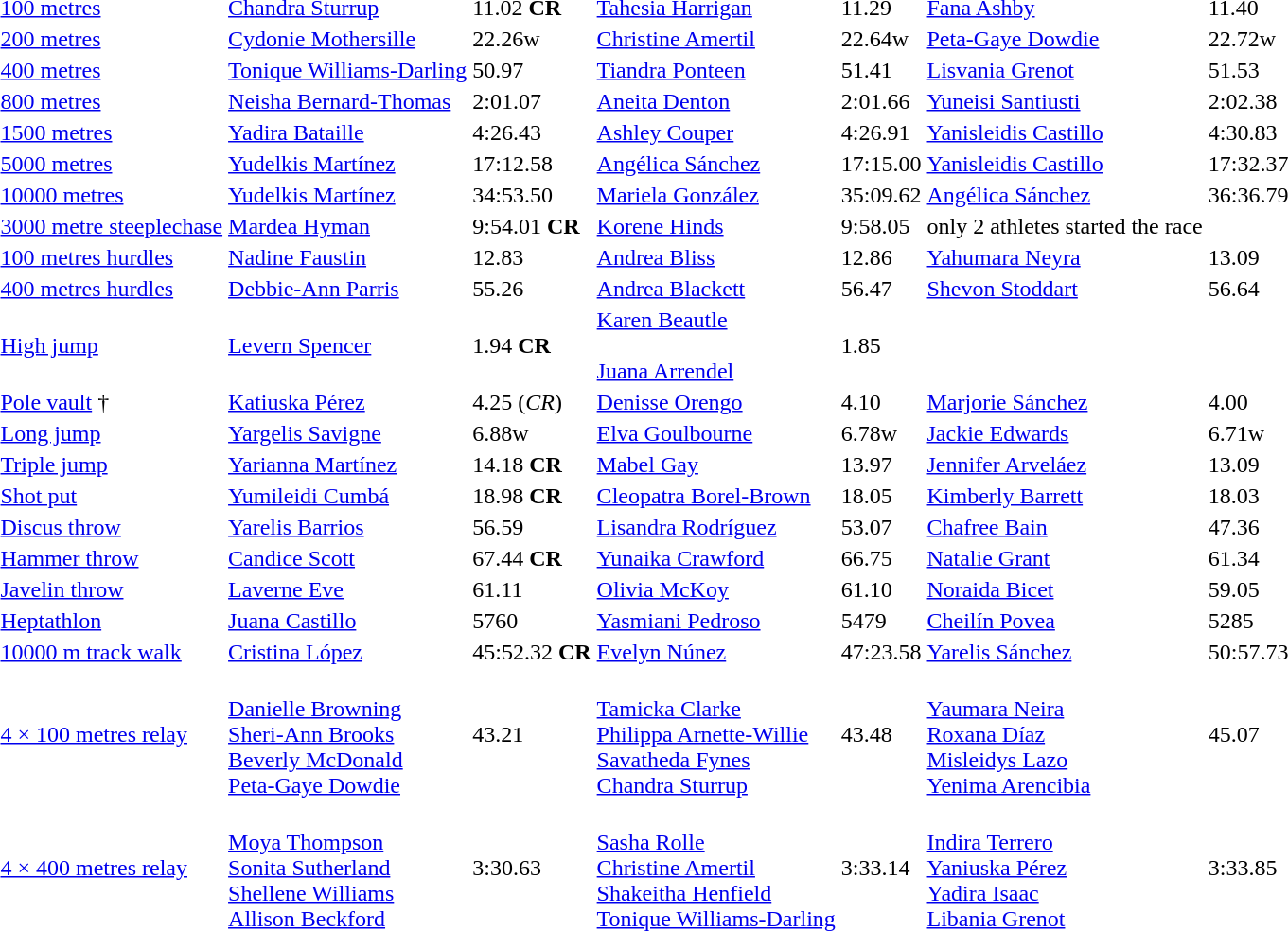<table>
<tr>
<td><a href='#'>100 metres</a></td>
<td><a href='#'>Chandra Sturrup</a><br> </td>
<td>11.02 <strong>CR</strong></td>
<td><a href='#'>Tahesia Harrigan</a><br> </td>
<td>11.29</td>
<td><a href='#'>Fana Ashby</a><br> </td>
<td>11.40</td>
</tr>
<tr>
<td><a href='#'>200 metres</a></td>
<td><a href='#'>Cydonie Mothersille</a><br> </td>
<td>22.26w</td>
<td><a href='#'>Christine Amertil</a><br> </td>
<td>22.64w</td>
<td><a href='#'>Peta-Gaye Dowdie</a><br> </td>
<td>22.72w</td>
</tr>
<tr>
<td><a href='#'>400 metres</a></td>
<td><a href='#'>Tonique Williams-Darling</a><br> </td>
<td>50.97</td>
<td><a href='#'>Tiandra Ponteen</a><br> </td>
<td>51.41</td>
<td><a href='#'>Lisvania Grenot</a><br> </td>
<td>51.53</td>
</tr>
<tr>
<td><a href='#'>800 metres</a></td>
<td><a href='#'>Neisha Bernard-Thomas</a><br> </td>
<td>2:01.07</td>
<td><a href='#'>Aneita Denton</a><br> </td>
<td>2:01.66</td>
<td><a href='#'>Yuneisi Santiusti</a><br> </td>
<td>2:02.38</td>
</tr>
<tr>
<td><a href='#'>1500 metres</a></td>
<td><a href='#'>Yadira Bataille</a><br> </td>
<td>4:26.43</td>
<td><a href='#'>Ashley Couper</a><br> </td>
<td>4:26.91</td>
<td><a href='#'>Yanisleidis Castillo</a><br> </td>
<td>4:30.83</td>
</tr>
<tr>
<td><a href='#'>5000 metres</a></td>
<td><a href='#'>Yudelkis Martínez</a><br> </td>
<td>17:12.58</td>
<td><a href='#'>Angélica Sánchez</a><br> </td>
<td>17:15.00</td>
<td><a href='#'>Yanisleidis Castillo</a><br> </td>
<td>17:32.37</td>
</tr>
<tr>
<td><a href='#'>10000 metres</a></td>
<td><a href='#'>Yudelkis Martínez</a><br> </td>
<td>34:53.50</td>
<td><a href='#'>Mariela González</a><br> </td>
<td>35:09.62</td>
<td><a href='#'>Angélica Sánchez</a><br> </td>
<td>36:36.79</td>
</tr>
<tr>
<td><a href='#'>3000 metre steeplechase</a></td>
<td><a href='#'>Mardea Hyman</a><br> </td>
<td>9:54.01 <strong>CR</strong></td>
<td><a href='#'>Korene Hinds</a><br> </td>
<td>9:58.05</td>
<td>only 2 athletes started the race</td>
<td></td>
</tr>
<tr>
<td><a href='#'>100 metres hurdles</a></td>
<td><a href='#'>Nadine Faustin</a><br> </td>
<td>12.83</td>
<td><a href='#'>Andrea Bliss</a><br> </td>
<td>12.86</td>
<td><a href='#'>Yahumara Neyra</a><br> </td>
<td>13.09</td>
</tr>
<tr>
<td><a href='#'>400 metres hurdles</a></td>
<td><a href='#'>Debbie-Ann Parris</a><br> </td>
<td>55.26</td>
<td><a href='#'>Andrea Blackett</a><br> </td>
<td>56.47</td>
<td><a href='#'>Shevon Stoddart</a><br> </td>
<td>56.64</td>
</tr>
<tr>
<td><a href='#'>High jump</a></td>
<td><a href='#'>Levern Spencer</a><br> </td>
<td>1.94 <strong>CR</strong></td>
<td><a href='#'>Karen Beautle</a><br> <br> <a href='#'>Juana Arrendel</a><br> </td>
<td>1.85</td>
<td></td>
<td></td>
</tr>
<tr>
<td><a href='#'>Pole vault</a> †</td>
<td><a href='#'>Katiuska Pérez</a><br> </td>
<td>4.25 (<em>CR</em>)</td>
<td><a href='#'>Denisse Orengo</a><br> </td>
<td>4.10</td>
<td><a href='#'>Marjorie Sánchez</a><br> </td>
<td>4.00</td>
</tr>
<tr>
<td><a href='#'>Long jump</a></td>
<td><a href='#'>Yargelis Savigne</a><br> </td>
<td>6.88w</td>
<td><a href='#'>Elva Goulbourne</a><br> </td>
<td>6.78w</td>
<td><a href='#'>Jackie Edwards</a><br> </td>
<td>6.71w</td>
</tr>
<tr>
<td><a href='#'>Triple jump</a></td>
<td><a href='#'>Yarianna Martínez</a><br> </td>
<td>14.18 <strong>CR</strong></td>
<td><a href='#'>Mabel Gay</a><br> </td>
<td>13.97</td>
<td><a href='#'>Jennifer Arveláez</a><br> </td>
<td>13.09</td>
</tr>
<tr>
<td><a href='#'>Shot put</a></td>
<td><a href='#'>Yumileidi Cumbá</a><br> </td>
<td>18.98 <strong>CR</strong></td>
<td><a href='#'>Cleopatra Borel-Brown</a><br> </td>
<td>18.05</td>
<td><a href='#'>Kimberly Barrett</a><br> </td>
<td>18.03</td>
</tr>
<tr>
<td><a href='#'>Discus throw</a></td>
<td><a href='#'>Yarelis Barrios</a><br> </td>
<td>56.59</td>
<td><a href='#'>Lisandra Rodríguez</a><br> </td>
<td>53.07</td>
<td><a href='#'>Chafree Bain</a><br> </td>
<td>47.36</td>
</tr>
<tr>
<td><a href='#'>Hammer throw</a></td>
<td><a href='#'>Candice Scott</a><br> </td>
<td>67.44 <strong>CR</strong></td>
<td><a href='#'>Yunaika Crawford</a><br> </td>
<td>66.75</td>
<td><a href='#'>Natalie Grant</a><br> </td>
<td>61.34</td>
</tr>
<tr>
<td><a href='#'>Javelin throw</a></td>
<td><a href='#'>Laverne Eve</a><br> </td>
<td>61.11</td>
<td><a href='#'>Olivia McKoy</a><br> </td>
<td>61.10</td>
<td><a href='#'>Noraida Bicet</a><br> </td>
<td>59.05</td>
</tr>
<tr>
<td><a href='#'>Heptathlon</a></td>
<td><a href='#'>Juana Castillo</a><br> </td>
<td>5760</td>
<td><a href='#'>Yasmiani Pedroso</a><br> </td>
<td>5479</td>
<td><a href='#'>Cheilín Povea</a><br> </td>
<td>5285</td>
</tr>
<tr>
<td><a href='#'>10000 m track walk</a></td>
<td><a href='#'>Cristina López</a><br> </td>
<td>45:52.32 <strong>CR</strong></td>
<td><a href='#'>Evelyn Núnez</a><br> </td>
<td>47:23.58</td>
<td><a href='#'>Yarelis Sánchez</a><br> </td>
<td>50:57.73</td>
</tr>
<tr>
<td><a href='#'>4 × 100 metres relay</a></td>
<td><br><a href='#'>Danielle Browning</a><br><a href='#'>Sheri-Ann Brooks</a><br><a href='#'>Beverly McDonald</a><br><a href='#'>Peta-Gaye Dowdie</a></td>
<td>43.21</td>
<td><br><a href='#'>Tamicka Clarke</a><br><a href='#'>Philippa Arnette-Willie</a><br><a href='#'>Savatheda Fynes</a><br><a href='#'>Chandra Sturrup</a></td>
<td>43.48</td>
<td><br><a href='#'>Yaumara Neira</a><br><a href='#'>Roxana Díaz</a><br><a href='#'>Misleidys Lazo</a><br><a href='#'>Yenima Arencibia</a></td>
<td>45.07</td>
</tr>
<tr>
<td><a href='#'>4 × 400 metres relay</a></td>
<td><br><a href='#'>Moya Thompson</a><br><a href='#'>Sonita Sutherland</a><br><a href='#'>Shellene Williams</a><br><a href='#'>Allison Beckford</a></td>
<td>3:30.63</td>
<td><br><a href='#'>Sasha Rolle</a><br><a href='#'>Christine Amertil</a><br><a href='#'>Shakeitha Henfield</a><br><a href='#'>Tonique Williams-Darling</a></td>
<td>3:33.14</td>
<td><br><a href='#'>Indira Terrero</a><br><a href='#'>Yaniuska Pérez</a><br><a href='#'>Yadira Isaac</a><br><a href='#'>Libania Grenot</a></td>
<td>3:33.85</td>
</tr>
</table>
